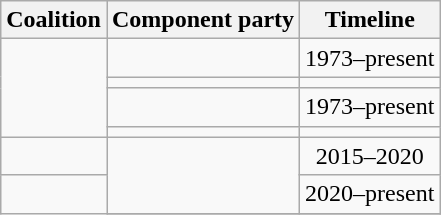<table class="wikitable">
<tr>
<th>Coalition</th>
<th>Component party</th>
<th>Timeline</th>
</tr>
<tr>
<td rowspan=4></td>
<td></td>
<td align=center>1973–present</td>
</tr>
<tr>
<td></td>
<td align=center></td>
</tr>
<tr>
<td></td>
<td align=center>1973–present</td>
</tr>
<tr>
<td></td>
<td align=center></td>
</tr>
<tr>
<td></td>
<td rowspan=2></td>
<td align=center>2015–2020</td>
</tr>
<tr>
<td rowspan=2></td>
<td align=center>2020–present</td>
</tr>
<tr>
</tr>
</table>
